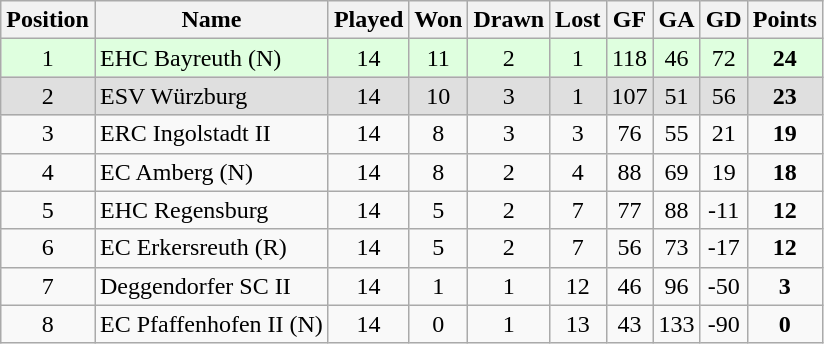<table class="wikitable">
<tr align="center">
<th>Position</th>
<th>Name</th>
<th>Played</th>
<th>Won</th>
<th>Drawn</th>
<th>Lost</th>
<th>GF</th>
<th>GA</th>
<th>GD</th>
<th>Points</th>
</tr>
<tr align="center" bgcolor="#dfffdf">
<td>1</td>
<td align="left">EHC Bayreuth (N)</td>
<td>14</td>
<td>11</td>
<td>2</td>
<td>1</td>
<td>118</td>
<td>46</td>
<td>72</td>
<td><strong>24</strong></td>
</tr>
<tr align="center" bgcolor="#dfdfdf">
<td>2</td>
<td align="left">ESV Würzburg</td>
<td>14</td>
<td>10</td>
<td>3</td>
<td>1</td>
<td>107</td>
<td>51</td>
<td>56</td>
<td><strong>23</strong></td>
</tr>
<tr align="center">
<td>3</td>
<td align="left">ERC Ingolstadt II</td>
<td>14</td>
<td>8</td>
<td>3</td>
<td>3</td>
<td>76</td>
<td>55</td>
<td>21</td>
<td><strong>19</strong></td>
</tr>
<tr align="center">
<td>4</td>
<td align="left">EC Amberg (N)</td>
<td>14</td>
<td>8</td>
<td>2</td>
<td>4</td>
<td>88</td>
<td>69</td>
<td>19</td>
<td><strong>18</strong></td>
</tr>
<tr align="center">
<td>5</td>
<td align="left">EHC Regensburg</td>
<td>14</td>
<td>5</td>
<td>2</td>
<td>7</td>
<td>77</td>
<td>88</td>
<td>-11</td>
<td><strong>12</strong></td>
</tr>
<tr align="center">
<td>6</td>
<td align="left">EC Erkersreuth (R)</td>
<td>14</td>
<td>5</td>
<td>2</td>
<td>7</td>
<td>56</td>
<td>73</td>
<td>-17</td>
<td><strong>12</strong></td>
</tr>
<tr align="center">
<td>7</td>
<td align="left">Deggendorfer SC II</td>
<td>14</td>
<td>1</td>
<td>1</td>
<td>12</td>
<td>46</td>
<td>96</td>
<td>-50</td>
<td><strong>3</strong></td>
</tr>
<tr align="center">
<td>8</td>
<td align="left">EC Pfaffenhofen II (N)</td>
<td>14</td>
<td>0</td>
<td>1</td>
<td>13</td>
<td>43</td>
<td>133</td>
<td>-90</td>
<td><strong>0</strong></td>
</tr>
</table>
